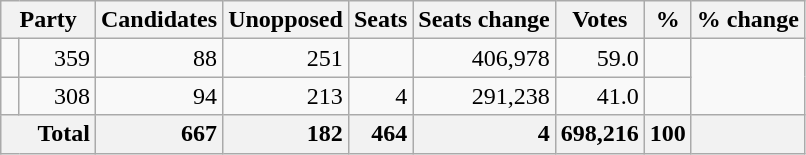<table class="wikitable sortable">
<tr>
<th colspan=2>Party</th>
<th>Candidates</th>
<th>Unopposed</th>
<th>Seats</th>
<th>Seats change</th>
<th>Votes</th>
<th>%</th>
<th>% change</th>
</tr>
<tr>
<td></td>
<td align=right>359</td>
<td align=right>88</td>
<td align=right>251</td>
<td align=right></td>
<td align=right>406,978</td>
<td align=right>59.0</td>
<td align=right></td>
</tr>
<tr>
<td></td>
<td align=right>308</td>
<td align=right>94</td>
<td align=right>213</td>
<td align=right>4</td>
<td align=right>291,238</td>
<td align=right>41.0</td>
<td align=right></td>
</tr>
<tr class="sortbottom" style="font-weight: bold; text-align: right; background: #f2f2f2;">
<th colspan="2" style="padding-left: 1.5em; text-align: left;">Total</th>
<td align=right>667</td>
<td align=right>182</td>
<td align=right>464</td>
<td align=right>4</td>
<td align=right>698,216</td>
<td align=right>100</td>
<td align=right></td>
</tr>
</table>
